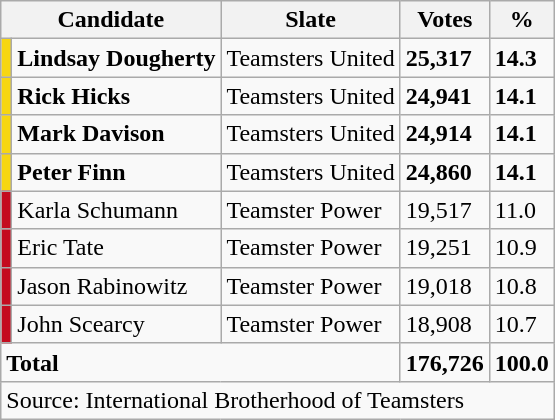<table class="wikitable defaultright col1left col2left col3left">
<tr>
<th colspan=2>Candidate</th>
<th>Slate</th>
<th>Votes</th>
<th>%</th>
</tr>
<tr>
<td style="background: #F7D612"></td>
<td><strong>Lindsay Dougherty</strong></td>
<td style="white-space: nowrap">Teamsters United</td>
<td><strong>25,317</strong></td>
<td><strong>14.3</strong></td>
</tr>
<tr>
<td style="background: #F7D612"></td>
<td><strong>Rick Hicks</strong></td>
<td>Teamsters United</td>
<td><strong>24,941</strong></td>
<td><strong>14.1</strong></td>
</tr>
<tr>
<td style="background: #F7D612"></td>
<td><strong>Mark Davison</strong></td>
<td>Teamsters United</td>
<td><strong>24,914</strong></td>
<td><strong>14.1</strong></td>
</tr>
<tr>
<td style="background: #F7D612"></td>
<td><strong>Peter Finn</strong></td>
<td>Teamsters United</td>
<td><strong>24,860</strong></td>
<td><strong>14.1</strong></td>
</tr>
<tr>
<td style="background: #C40C1F"></td>
<td>Karla Schumann</td>
<td>Teamster Power</td>
<td>19,517</td>
<td>11.0</td>
</tr>
<tr>
<td style="background: #C40C1F"></td>
<td>Eric Tate</td>
<td>Teamster Power</td>
<td>19,251</td>
<td>10.9</td>
</tr>
<tr>
<td style="background: #C40C1F"></td>
<td>Jason Rabinowitz</td>
<td>Teamster Power</td>
<td>19,018</td>
<td>10.8</td>
</tr>
<tr>
<td style="background: #C40C1F"></td>
<td>John Scearcy</td>
<td>Teamster Power</td>
<td>18,908</td>
<td>10.7</td>
</tr>
<tr style="font-weight: bold">
<td colspan=3>Total</td>
<td style="text-align: right">176,726</td>
<td style="text-align: right">100.0</td>
</tr>
<tr>
<td colspan=5>Source: International Brotherhood of Teamsters</td>
</tr>
</table>
